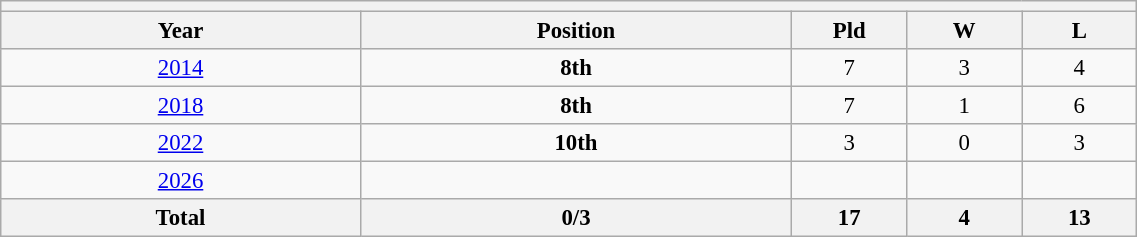<table class="wikitable collapsible autocollapse"  style="text-align:center; font-size:95%; width:60%;">
<tr>
<th colspan=9></th>
</tr>
<tr>
<th width=25%>Year</th>
<th width=30%>Position</th>
<th width=8%>Pld</th>
<th width=8%>W</th>
<th width=8%>L</th>
</tr>
<tr>
<td> <a href='#'>2014</a></td>
<td><strong>8th</strong></td>
<td>7</td>
<td>3</td>
<td>4</td>
</tr>
<tr>
<td> <a href='#'>2018</a></td>
<td><strong>8th</strong></td>
<td>7</td>
<td>1</td>
<td>6</td>
</tr>
<tr>
<td> <a href='#'>2022</a></td>
<td><strong>10th</strong></td>
<td>3</td>
<td>0</td>
<td>3</td>
</tr>
<tr>
<td> <a href='#'>2026</a></td>
<td></td>
<td></td>
<td></td>
<td></td>
</tr>
<tr>
<th>Total</th>
<th>0/3</th>
<th>17</th>
<th>4</th>
<th>13</th>
</tr>
</table>
